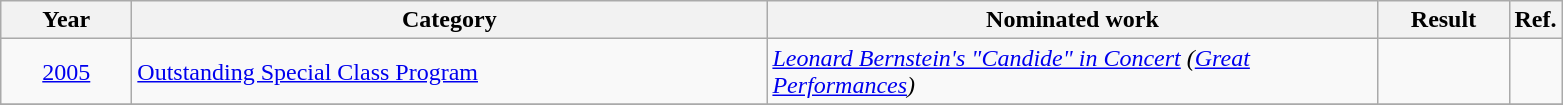<table class=wikitable>
<tr>
<th scope="col" style="width:5em;">Year</th>
<th scope="col" style="width:26em;">Category</th>
<th scope="col" style="width:25em;">Nominated work</th>
<th scope="col" style="width:5em;">Result</th>
<th>Ref.</th>
</tr>
<tr>
<td style="text-align:center;"><a href='#'>2005</a></td>
<td><a href='#'>Outstanding Special Class Program</a></td>
<td><em><a href='#'>Leonard Bernstein's "Candide" in Concert</a> (<a href='#'>Great Performances</a>)</em></td>
<td></td>
<td></td>
</tr>
<tr>
</tr>
</table>
